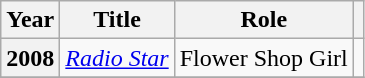<table class="wikitable plainrowheaders">
<tr>
<th scope="col">Year</th>
<th scope="col">Title</th>
<th scope="col">Role</th>
<th scope="col"></th>
</tr>
<tr>
<th scope="row">2008</th>
<td><em><a href='#'>Radio Star</a></em></td>
<td>Flower Shop Girl</td>
<td style="text-align:center"></td>
</tr>
<tr>
</tr>
</table>
